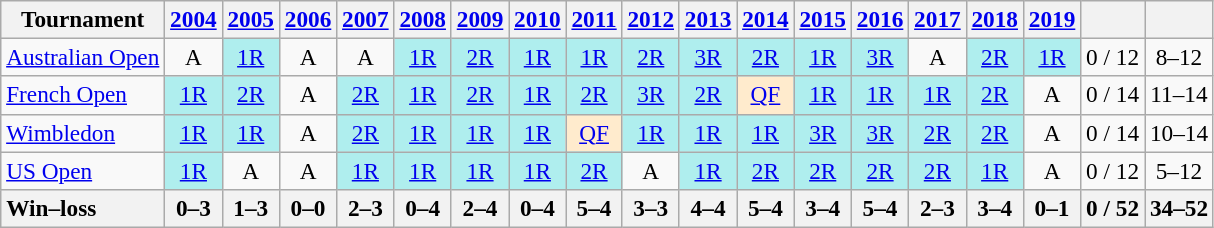<table class=wikitable style=text-align:center;font-size:97%>
<tr>
<th>Tournament</th>
<th><a href='#'>2004</a></th>
<th><a href='#'>2005</a></th>
<th><a href='#'>2006</a></th>
<th><a href='#'>2007</a></th>
<th><a href='#'>2008</a></th>
<th><a href='#'>2009</a></th>
<th><a href='#'>2010</a></th>
<th><a href='#'>2011</a></th>
<th><a href='#'>2012</a></th>
<th><a href='#'>2013</a></th>
<th><a href='#'>2014</a></th>
<th><a href='#'>2015</a></th>
<th><a href='#'>2016</a></th>
<th><a href='#'>2017</a></th>
<th><a href='#'>2018</a></th>
<th><a href='#'>2019</a></th>
<th></th>
<th></th>
</tr>
<tr>
<td align=left><a href='#'>Australian Open</a></td>
<td>A</td>
<td bgcolor=#afeeee><a href='#'>1R</a></td>
<td>A</td>
<td>A</td>
<td bgcolor=#afeeee><a href='#'>1R</a></td>
<td bgcolor=#afeeee><a href='#'>2R</a></td>
<td bgcolor=#afeeee><a href='#'>1R</a></td>
<td bgcolor=#afeeee><a href='#'>1R</a></td>
<td bgcolor=#afeeee><a href='#'>2R</a></td>
<td bgcolor=#afeeee><a href='#'>3R</a></td>
<td bgcolor=#afeeee><a href='#'>2R</a></td>
<td bgcolor=#afeeee><a href='#'>1R</a></td>
<td bgcolor=#afeeee><a href='#'>3R</a></td>
<td>A</td>
<td bgcolor=#afeeee><a href='#'>2R</a></td>
<td bgcolor=#afeeee><a href='#'>1R</a></td>
<td align=left>0 / 12</td>
<td>8–12</td>
</tr>
<tr>
<td align=left><a href='#'>French Open</a></td>
<td bgcolor=#afeeee><a href='#'>1R</a></td>
<td bgcolor=#afeeee><a href='#'>2R</a></td>
<td>A</td>
<td bgcolor=#afeeee><a href='#'>2R</a></td>
<td bgcolor=#afeeee><a href='#'>1R</a></td>
<td bgcolor=#afeeee><a href='#'>2R</a></td>
<td bgcolor=#afeeee><a href='#'>1R</a></td>
<td bgcolor=#afeeee><a href='#'>2R</a></td>
<td bgcolor=#afeeee><a href='#'>3R</a></td>
<td bgcolor=#afeeee><a href='#'>2R</a></td>
<td bgcolor=#ffebcd><a href='#'>QF</a></td>
<td bgcolor=#afeeee><a href='#'>1R</a></td>
<td bgcolor=#afeeee><a href='#'>1R</a></td>
<td bgcolor=#afeeee><a href='#'>1R</a></td>
<td bgcolor=#afeeee><a href='#'>2R</a></td>
<td>A</td>
<td align=left>0 / 14</td>
<td>11–14</td>
</tr>
<tr>
<td align=left><a href='#'>Wimbledon</a></td>
<td bgcolor=#afeeee><a href='#'>1R</a></td>
<td bgcolor=#afeeee><a href='#'>1R</a></td>
<td>A</td>
<td bgcolor=#afeeee><a href='#'>2R</a></td>
<td bgcolor=#afeeee><a href='#'>1R</a></td>
<td bgcolor=#afeeee><a href='#'>1R</a></td>
<td bgcolor=#afeeee><a href='#'>1R</a></td>
<td bgcolor=#ffebcd><a href='#'>QF</a></td>
<td bgcolor=#afeeee><a href='#'>1R</a></td>
<td bgcolor=#afeeee><a href='#'>1R</a></td>
<td bgcolor=#afeeee><a href='#'>1R</a></td>
<td bgcolor=#afeeee><a href='#'>3R</a></td>
<td bgcolor=#afeeee><a href='#'>3R</a></td>
<td bgcolor=#afeeee><a href='#'>2R</a></td>
<td bgcolor=#afeeee><a href='#'>2R</a></td>
<td>A</td>
<td align=left>0 / 14</td>
<td>10–14</td>
</tr>
<tr>
<td align=left><a href='#'>US Open</a></td>
<td bgcolor=#afeeee><a href='#'>1R</a></td>
<td>A</td>
<td>A</td>
<td bgcolor=#afeeee><a href='#'>1R</a></td>
<td bgcolor=#afeeee><a href='#'>1R</a></td>
<td bgcolor=#afeeee><a href='#'>1R</a></td>
<td bgcolor=#afeeee><a href='#'>1R</a></td>
<td bgcolor=#afeeee><a href='#'>2R</a></td>
<td>A</td>
<td bgcolor=#afeeee><a href='#'>1R</a></td>
<td bgcolor=#afeeee><a href='#'>2R</a></td>
<td bgcolor=#afeeee><a href='#'>2R</a></td>
<td bgcolor=#afeeee><a href='#'>2R</a></td>
<td bgcolor=#afeeee><a href='#'>2R</a></td>
<td bgcolor=#afeeee><a href='#'>1R</a></td>
<td>A</td>
<td align=left>0 / 12</td>
<td>5–12</td>
</tr>
<tr>
<th style=text-align:left>Win–loss</th>
<th>0–3</th>
<th>1–3</th>
<th>0–0</th>
<th>2–3</th>
<th>0–4</th>
<th>2–4</th>
<th>0–4</th>
<th>5–4</th>
<th>3–3</th>
<th>4–4</th>
<th>5–4</th>
<th>3–4</th>
<th>5–4</th>
<th>2–3</th>
<th>3–4</th>
<th>0–1</th>
<th>0 / 52</th>
<th>34–52</th>
</tr>
</table>
